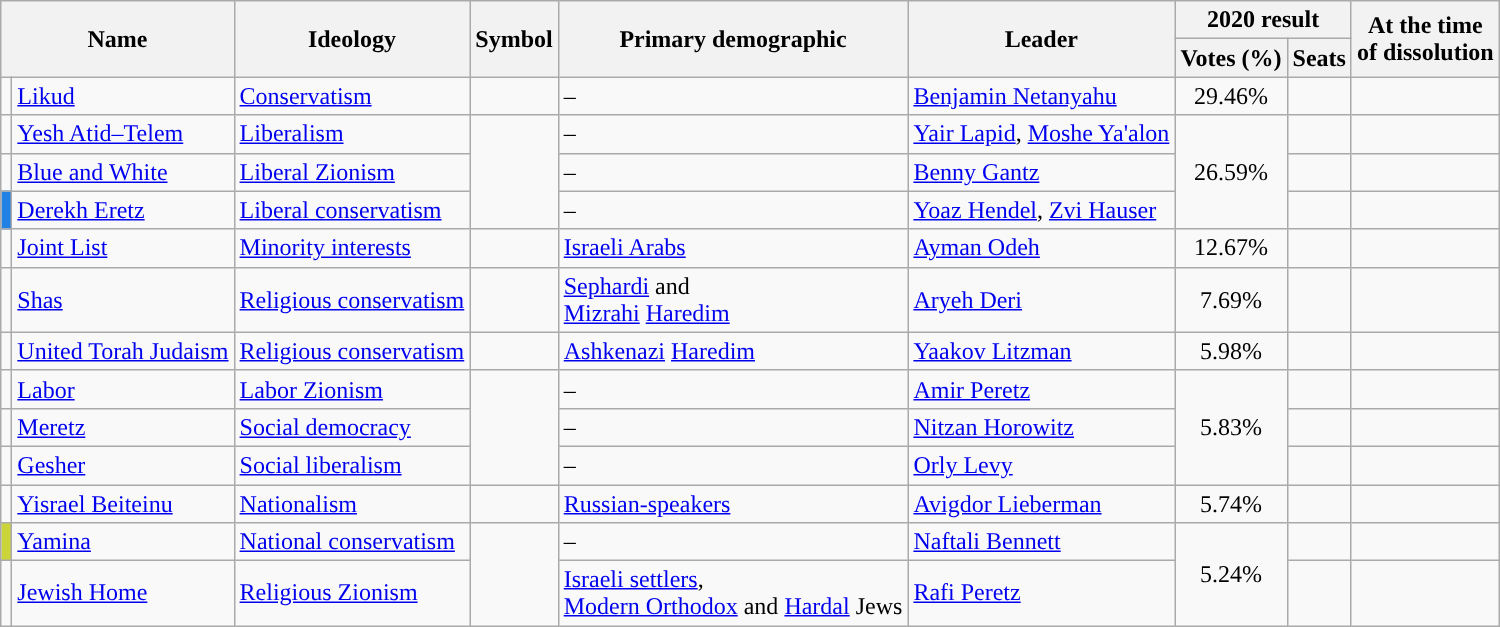<table class="wikitable">
<tr>
<th rowspan="2" colspan=2>Name</th>
<th rowspan="2">Ideology</th>
<th rowspan="2">Symbol</th>
<th rowspan="2">Primary demographic</th>
<th rowspan="2">Leader</th>
<th colspan="2">2020 result</th>
<th rowspan="2">At the time<br>of dissolution</th>
</tr>
<tr>
<th>Votes (%)</th>
<th>Seats</th>
</tr>
<tr>
<td style="background:"></td>
<td><a href='#'>Likud</a></td>
<td><a href='#'>Conservatism</a></td>
<td align=center></td>
<td>–</td>
<td><a href='#'>Benjamin Netanyahu</a></td>
<td style="text-align:center;">29.46%</td>
<td></td>
<td></td>
</tr>
<tr>
<td style="background:"></td>
<td><a href='#'>Yesh Atid–Telem</a></td>
<td><a href='#'>Liberalism</a></td>
<td style="text-align:center;" rowspan=3></td>
<td>–</td>
<td><a href='#'>Yair Lapid</a>, <a href='#'>Moshe Ya'alon</a></td>
<td style="text-align:center;" rowspan=3>26.59%</td>
<td></td>
<td></td>
</tr>
<tr>
<td style="background:"></td>
<td><a href='#'>Blue and White</a></td>
<td><a href='#'>Liberal Zionism</a></td>
<td>–</td>
<td><a href='#'>Benny Gantz</a></td>
<td></td>
<td></td>
</tr>
<tr>
<td style="background:#2181E5;"></td>
<td><a href='#'>Derekh Eretz</a></td>
<td><a href='#'>Liberal conservatism</a></td>
<td>–</td>
<td><a href='#'>Yoaz Hendel</a>, <a href='#'>Zvi Hauser</a></td>
<td></td>
<td></td>
</tr>
<tr>
<td style="background:"></td>
<td><a href='#'>Joint List</a></td>
<td><a href='#'>Minority interests</a></td>
<td align=center></td>
<td><a href='#'>Israeli Arabs</a></td>
<td><a href='#'>Ayman Odeh</a></td>
<td style="text-align:center;">12.67%</td>
<td></td>
<td></td>
</tr>
<tr>
<td style="background:"></td>
<td><a href='#'>Shas</a></td>
<td><a href='#'>Religious conservatism</a></td>
<td align=center></td>
<td><a href='#'>Sephardi</a> and<br><a href='#'>Mizrahi</a> <a href='#'>Haredim</a></td>
<td><a href='#'>Aryeh Deri</a></td>
<td style="text-align:center;">7.69%</td>
<td></td>
<td></td>
</tr>
<tr>
<td style="background:"></td>
<td><a href='#'>United Torah Judaism</a></td>
<td><a href='#'>Religious conservatism</a></td>
<td align=center></td>
<td><a href='#'>Ashkenazi</a> <a href='#'>Haredim</a></td>
<td><a href='#'>Yaakov Litzman</a></td>
<td style="text-align:center;">5.98%</td>
<td></td>
<td></td>
</tr>
<tr>
<td style="background:"></td>
<td><a href='#'>Labor</a></td>
<td><a href='#'>Labor Zionism</a></td>
<td style="text-align:center;" rowspan=3></td>
<td>–</td>
<td><a href='#'>Amir Peretz</a></td>
<td style="text-align:center;" rowspan=3>5.83%</td>
<td></td>
<td></td>
</tr>
<tr>
<td style="background:"></td>
<td><a href='#'>Meretz</a></td>
<td><a href='#'>Social democracy</a></td>
<td>–</td>
<td><a href='#'>Nitzan Horowitz</a></td>
<td></td>
<td></td>
</tr>
<tr>
<td style="background:"></td>
<td><a href='#'>Gesher</a></td>
<td><a href='#'>Social liberalism</a></td>
<td>–</td>
<td><a href='#'>Orly Levy</a></td>
<td></td>
<td></td>
</tr>
<tr>
<td style="background:"></td>
<td><a href='#'>Yisrael Beiteinu</a></td>
<td><a href='#'>Nationalism</a></td>
<td align=center></td>
<td><a href='#'>Russian-speakers</a></td>
<td><a href='#'>Avigdor Lieberman</a></td>
<td style="text-align:center;">5.74%</td>
<td></td>
<td></td>
</tr>
<tr>
<td style="background:#CBD53A;"></td>
<td><a href='#'>Yamina</a></td>
<td><a href='#'>National conservatism</a></td>
<td style="text-align:center;" rowspan=2></td>
<td>–</td>
<td><a href='#'>Naftali Bennett</a></td>
<td style="text-align:center;" rowspan=2>5.24%</td>
<td></td>
<td></td>
</tr>
<tr>
<td style="background:"></td>
<td><a href='#'>Jewish Home</a></td>
<td><a href='#'>Religious Zionism</a></td>
<td><a href='#'>Israeli settlers</a>,<br><a href='#'>Modern Orthodox</a> and <a href='#'>Hardal</a> Jews</td>
<td><a href='#'>Rafi Peretz</a></td>
<td></td>
<td></td>
</tr>
</table>
